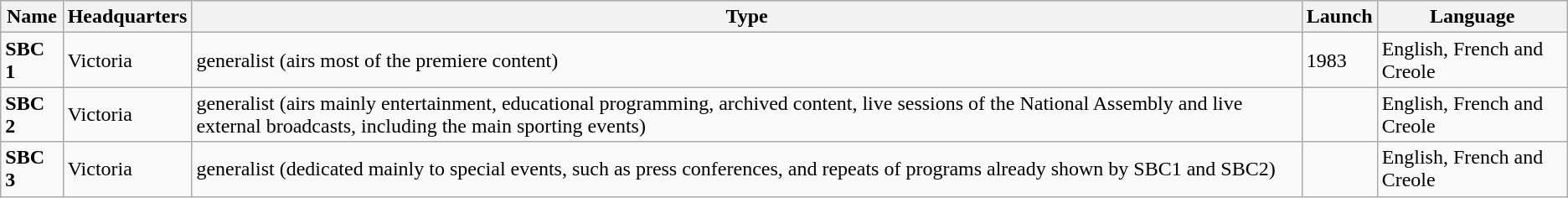<table class="wikitable">
<tr>
<th>Name</th>
<th>Headquarters</th>
<th>Type</th>
<th>Launch</th>
<th>Language</th>
</tr>
<tr>
<td><strong>SBC 1</strong></td>
<td>Victoria</td>
<td>generalist (airs most of the premiere content)</td>
<td>1983</td>
<td>English, French and Creole</td>
</tr>
<tr>
<td><strong>SBC 2</strong></td>
<td>Victoria</td>
<td>generalist (airs mainly entertainment, educational programming, archived content, live sessions of the National Assembly and live external broadcasts, including the main sporting events)</td>
<td></td>
<td>English, French and Creole</td>
</tr>
<tr>
<td><strong>SBC 3</strong></td>
<td>Victoria</td>
<td>generalist (dedicated mainly to special events, such as press conferences, and repeats of programs already shown by SBC1 and SBC2)</td>
<td></td>
<td>English, French and Creole</td>
</tr>
</table>
